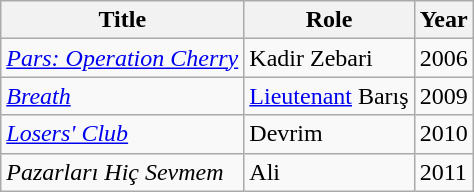<table class="wikitable">
<tr>
<th>Title</th>
<th>Role</th>
<th>Year</th>
</tr>
<tr>
<td><em><a href='#'>Pars: Operation Cherry</a></em></td>
<td>Kadir Zebari</td>
<td>2006</td>
</tr>
<tr>
<td><em><a href='#'>Breath</a></em></td>
<td><a href='#'>Lieutenant</a> Barış</td>
<td>2009</td>
</tr>
<tr>
<td><em><a href='#'>Losers' Club</a></em></td>
<td>Devrim</td>
<td>2010</td>
</tr>
<tr>
<td><em>Pazarları Hiç Sevmem</em></td>
<td>Ali</td>
<td>2011</td>
</tr>
</table>
